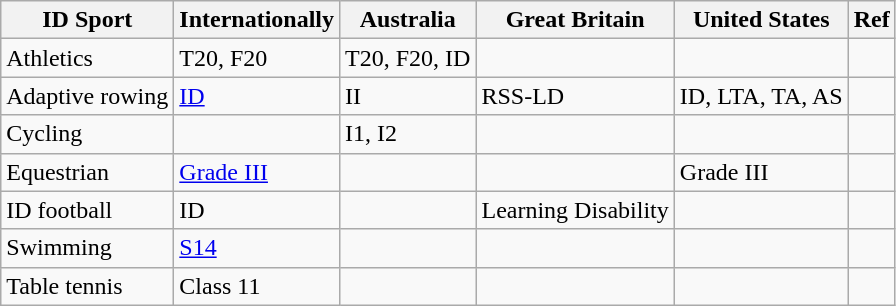<table class="wikitable">
<tr>
<th>ID Sport</th>
<th>Internationally</th>
<th>Australia</th>
<th>Great Britain</th>
<th>United States</th>
<th>Ref</th>
</tr>
<tr>
<td>Athletics</td>
<td>T20, F20</td>
<td>T20, F20, ID</td>
<td></td>
<td></td>
<td></td>
</tr>
<tr>
<td>Adaptive rowing</td>
<td><a href='#'>ID</a></td>
<td>II</td>
<td>RSS-LD</td>
<td>ID, LTA, TA, AS</td>
<td></td>
</tr>
<tr>
<td>Cycling</td>
<td></td>
<td>I1, I2</td>
<td></td>
<td></td>
<td></td>
</tr>
<tr>
<td>Equestrian</td>
<td><a href='#'>Grade III</a></td>
<td></td>
<td></td>
<td>Grade III</td>
<td></td>
</tr>
<tr>
<td>ID football</td>
<td>ID</td>
<td></td>
<td>Learning Disability</td>
<td></td>
<td></td>
</tr>
<tr>
<td>Swimming</td>
<td><a href='#'>S14</a></td>
<td></td>
<td></td>
<td></td>
<td></td>
</tr>
<tr>
<td>Table tennis</td>
<td>Class 11</td>
<td></td>
<td></td>
<td></td>
<td></td>
</tr>
</table>
